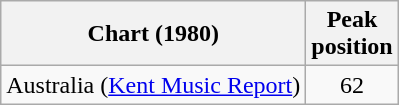<table class="wikitable">
<tr>
<th>Chart (1980)</th>
<th>Peak<br>position</th>
</tr>
<tr>
<td>Australia (<a href='#'>Kent Music Report</a>)</td>
<td style="text-align:center;">62</td>
</tr>
</table>
